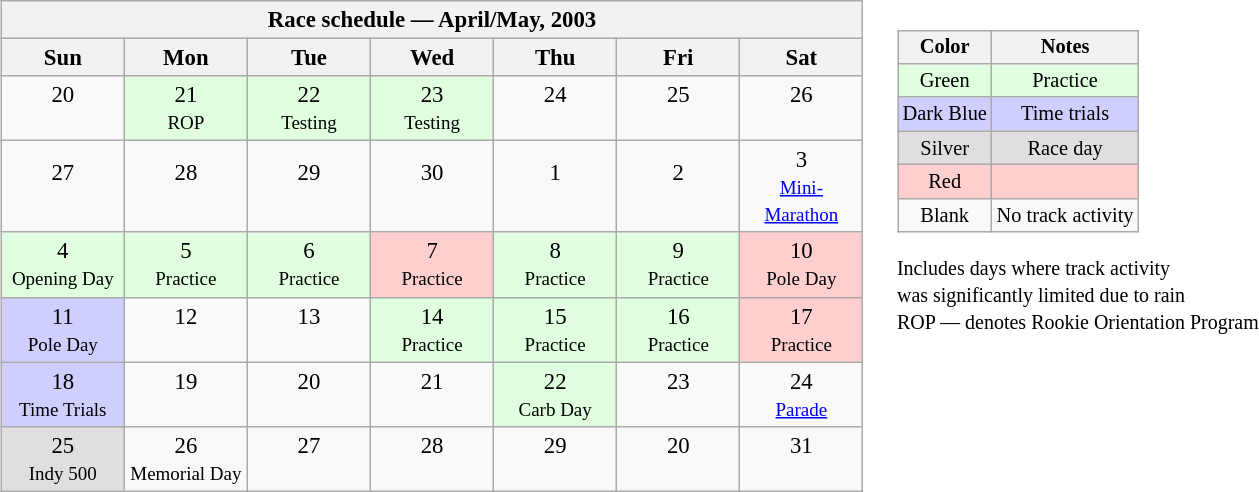<table>
<tr>
<td><br><table class="wikitable" style="text-align:center; font-size:95%">
<tr valign="top">
<th colspan=7>Race schedule — April/May, 2003</th>
</tr>
<tr>
<th scope="col" width="75">Sun</th>
<th scope="col" width="75">Mon</th>
<th scope="col" width="75">Tue</th>
<th scope="col" width="75">Wed</th>
<th scope="col" width="75">Thu</th>
<th scope="col" width="75">Fri</th>
<th scope="col" width="75">Sat</th>
</tr>
<tr>
<td>20<br> </td>
<td style="background:#DFFFDF;">21<br><small>ROP</small></td>
<td style="background:#DFFFDF;">22<br><small>Testing</small></td>
<td style="background:#DFFFDF;">23<br><small>Testing</small></td>
<td>24<br> </td>
<td>25<br> </td>
<td>26<br> </td>
</tr>
<tr>
<td>27<br> </td>
<td>28<br> </td>
<td>29<br> </td>
<td>30<br> </td>
<td>1<br> </td>
<td>2<br> </td>
<td>3<br><small><a href='#'>Mini-Marathon</a></small></td>
</tr>
<tr>
<td style="background:#DFFFDF;">4<br><small>Opening Day</small></td>
<td style="background:#DFFFDF;">5<br><small>Practice</small></td>
<td style="background:#DFFFDF;">6<br><small>Practice</small></td>
<td style="background:#FFCFCF;">7<br><small>Practice</small></td>
<td style="background:#DFFFDF;">8<br><small>Practice</small></td>
<td style="background:#DFFFDF;">9<br><small>Practice</small></td>
<td style="background:#FFCFCF;">10<br><small>Pole Day</small></td>
</tr>
<tr>
<td style="background:#CFCFFF;">11<br><small>Pole Day</small></td>
<td>12<br> </td>
<td>13<br> </td>
<td style="background:#DFFFDF;">14<br><small>Practice</small></td>
<td style="background:#DFFFDF;">15<br><small>Practice</small></td>
<td style="background:#DFFFDF;">16<br><small>Practice</small></td>
<td style="background:#FFCFCF;">17<br><small>Practice</small></td>
</tr>
<tr>
<td style="background:#CFCFFF;">18<br><small>Time Trials</small></td>
<td>19<br> </td>
<td>20<br> </td>
<td>21<br> </td>
<td style="background:#DFFFDF;">22<br><small>Carb Day</small></td>
<td>23<br> </td>
<td>24<br><small><a href='#'>Parade</a></small></td>
</tr>
<tr>
<td style="background:#DFDFDF;">25<br><small>Indy 500</small></td>
<td>26<br><small>Memorial Day</small></td>
<td>27<br> </td>
<td>28<br> </td>
<td>29<br> </td>
<td>20<br> </td>
<td>31<br> </td>
</tr>
</table>
</td>
<td valign="top"><br><table>
<tr>
<td><br><table style="margin-right:0; font-size:85%; text-align:center;" class="wikitable">
<tr>
<th>Color</th>
<th>Notes</th>
</tr>
<tr style="background:#DFFFDF;">
<td>Green</td>
<td>Practice</td>
</tr>
<tr style="background:#CFCFFF;">
<td>Dark Blue</td>
<td>Time trials</td>
</tr>
<tr style="background:#DFDFDF;">
<td>Silver</td>
<td>Race day</td>
</tr>
<tr style="background:#FFCFCF;">
<td>Red</td>
<td></td>
</tr>
<tr>
<td>Blank</td>
<td>No track activity</td>
</tr>
</table>
 <small>Includes days where track activity<br>was significantly limited due to rain</small><br><small>ROP — denotes Rookie Orientation Program</small></td>
</tr>
</table>
</td>
</tr>
</table>
